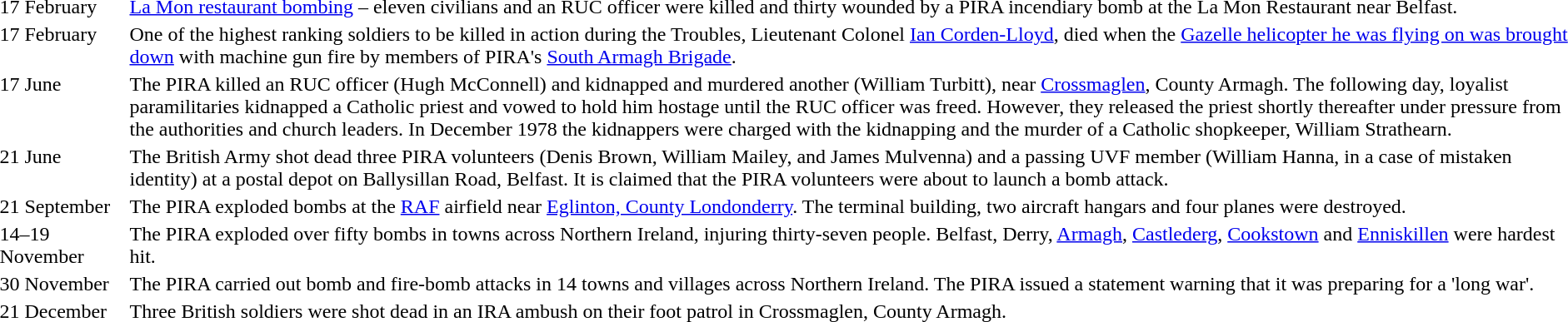<table width=100%>
<tr>
<td style="width:100px; vertical-align:top;">17 February</td>
<td><a href='#'>La Mon restaurant bombing</a> – eleven civilians and an RUC officer were killed and thirty wounded by a PIRA incendiary bomb at the La Mon Restaurant near Belfast.</td>
</tr>
<tr>
<td valign="top">17 February</td>
<td>One of the highest ranking soldiers to be killed in action during the Troubles, Lieutenant Colonel <a href='#'>Ian Corden-Lloyd</a>, died when the <a href='#'>Gazelle helicopter he was flying on was brought down</a> with machine gun fire by members of PIRA's <a href='#'>South Armagh Brigade</a>.</td>
</tr>
<tr>
<td valign="top">17 June</td>
<td>The PIRA killed an RUC officer (Hugh McConnell) and kidnapped and murdered another (William Turbitt), near <a href='#'>Crossmaglen</a>, County Armagh. The following day, loyalist paramilitaries kidnapped a Catholic priest and vowed to hold him hostage until the RUC officer was freed. However, they released the priest shortly thereafter under pressure from the authorities and church leaders. In December 1978 the kidnappers were charged with the kidnapping and the murder of a Catholic shopkeeper, William Strathearn.</td>
</tr>
<tr>
<td valign="top">21 June</td>
<td>The British Army shot dead three PIRA volunteers (Denis Brown, William Mailey, and James Mulvenna) and a passing UVF member (William Hanna, in a case of mistaken identity) at a postal depot on Ballysillan Road, Belfast. It is claimed that the PIRA volunteers were about to launch a bomb attack.</td>
</tr>
<tr>
<td valign="top">21 September</td>
<td>The PIRA exploded bombs at the <a href='#'>RAF</a> airfield near <a href='#'>Eglinton, County Londonderry</a>. The terminal building, two aircraft hangars and four planes were destroyed.</td>
</tr>
<tr>
<td valign="top">14–19 November</td>
<td>The PIRA exploded over fifty bombs in towns across Northern Ireland, injuring thirty-seven people. Belfast, Derry, <a href='#'>Armagh</a>, <a href='#'>Castlederg</a>, <a href='#'>Cookstown</a> and <a href='#'>Enniskillen</a> were hardest hit.</td>
</tr>
<tr>
<td valign="top">30 November</td>
<td>The PIRA carried out bomb and fire-bomb attacks in 14 towns and villages across Northern Ireland. The PIRA issued a statement warning that it was preparing for a 'long war'.</td>
</tr>
<tr>
<td valign="top">21 December</td>
<td>Three British soldiers were shot dead in an IRA ambush on their foot patrol in Crossmaglen, County Armagh.</td>
</tr>
</table>
